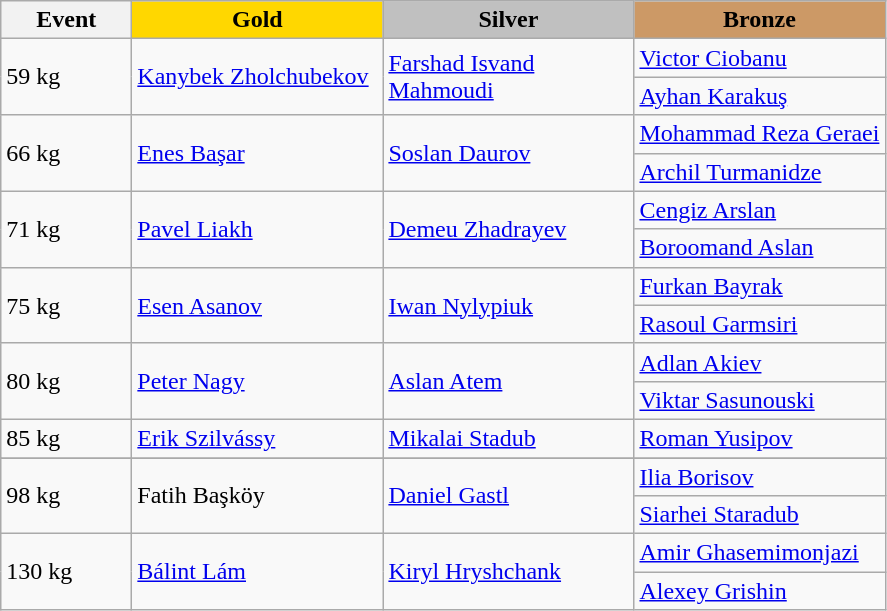<table class="wikitable">
<tr>
<th width="80">Event</th>
<th style="background-color:gold; width:160px">Gold</th>
<th style="background-color:silver; width:160px">Silver</th>
<th style="background-color:#CC9966; width:160px">Bronze</th>
</tr>
<tr>
<td rowspan="2">59 kg</td>
<td rowspan="2"><a href='#'>Kanybek Zholchubekov</a><br></td>
<td rowspan="2"><a href='#'>Farshad Isvand Mahmoudi</a><br></td>
<td><a href='#'>Victor Ciobanu</a><br></td>
</tr>
<tr>
<td><a href='#'>Ayhan Karakuş</a><br></td>
</tr>
<tr>
<td rowspan="2">66 kg</td>
<td rowspan="2"><a href='#'>Enes Başar</a><br></td>
<td rowspan="2"><a href='#'>Soslan Daurov</a><br></td>
<td><a href='#'>Mohammad Reza Geraei</a><br></td>
</tr>
<tr>
<td><a href='#'>Archil Turmanidze</a><br></td>
</tr>
<tr>
<td rowspan="2">71 kg</td>
<td rowspan="2"><a href='#'>Pavel Liakh</a><br></td>
<td rowspan="2"><a href='#'>Demeu Zhadrayev</a><br></td>
<td><a href='#'>Cengiz Arslan</a><br></td>
</tr>
<tr>
<td><a href='#'>Boroomand Aslan</a><br></td>
</tr>
<tr>
<td rowspan="2">75 kg</td>
<td rowspan="2"><a href='#'>Esen Asanov</a><br></td>
<td rowspan="2"><a href='#'>Iwan Nylypiuk</a><br></td>
<td><a href='#'>Furkan Bayrak</a><br></td>
</tr>
<tr>
<td><a href='#'>Rasoul Garmsiri</a><br></td>
</tr>
<tr>
<td rowspan="2">80 kg</td>
<td rowspan="2"><a href='#'>Peter Nagy</a><br></td>
<td rowspan="2"><a href='#'>Aslan Atem</a><br></td>
<td><a href='#'>Adlan Akiev</a><br></td>
</tr>
<tr>
<td><a href='#'>Viktar Sasunouski</a><br></td>
</tr>
<tr>
<td>85 kg</td>
<td><a href='#'>Erik Szilvássy</a><br></td>
<td><a href='#'>Mikalai Stadub</a><br></td>
<td><a href='#'>Roman Yusipov</a><br></td>
</tr>
<tr>
</tr>
<tr>
<td rowspan="2">98 kg</td>
<td rowspan="2">Fatih Başköy<br></td>
<td rowspan="2"><a href='#'>Daniel Gastl</a><br></td>
<td><a href='#'>Ilia Borisov</a><br></td>
</tr>
<tr>
<td><a href='#'>Siarhei Staradub</a><br></td>
</tr>
<tr>
<td rowspan="2">130 kg</td>
<td rowspan="2"><a href='#'>Bálint Lám</a><br></td>
<td rowspan="2"><a href='#'>Kiryl Hryshchank</a><br></td>
<td><a href='#'>Amir Ghasemimonjazi</a><br></td>
</tr>
<tr>
<td><a href='#'>Alexey Grishin</a><br></td>
</tr>
</table>
